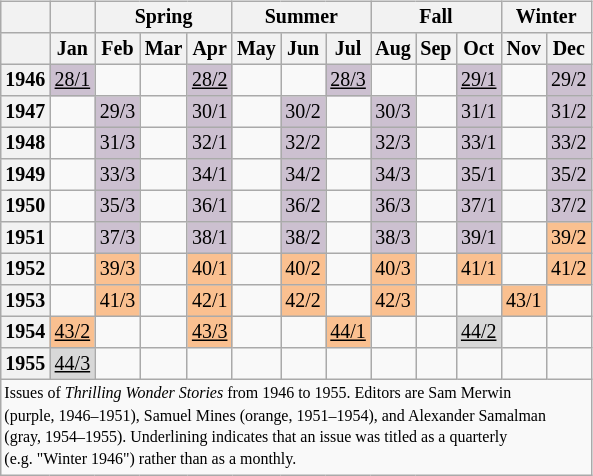<table class="wikitable" style="font-size: 10pt; line-height: 11pt; margin-left: 2em; text-align: center; float: right">
<tr>
<th></th>
<th></th>
<th colspan="3">Spring</th>
<th colspan="3">Summer</th>
<th colspan="3">Fall</th>
<th colspan="2">Winter</th>
</tr>
<tr>
<th></th>
<th>Jan</th>
<th>Feb</th>
<th>Mar</th>
<th>Apr</th>
<th>May</th>
<th>Jun</th>
<th>Jul</th>
<th>Aug</th>
<th>Sep</th>
<th>Oct</th>
<th>Nov</th>
<th>Dec</th>
</tr>
<tr>
<th>1946</th>
<td bgcolor=#ccc0d0><u>28/1</u></td>
<td></td>
<td></td>
<td bgcolor=#ccc0d0><u>28/2</u></td>
<td></td>
<td></td>
<td bgcolor=#ccc0d0><u>28/3</u></td>
<td></td>
<td></td>
<td bgcolor=#ccc0d0><u>29/1</u></td>
<td></td>
<td bgcolor=#ccc0d0>29/2</td>
</tr>
<tr>
<th>1947</th>
<td></td>
<td bgcolor=#ccc0d0>29/3</td>
<td></td>
<td bgcolor=#ccc0d0>30/1</td>
<td></td>
<td bgcolor=#ccc0d0>30/2</td>
<td></td>
<td bgcolor=#ccc0d0>30/3</td>
<td></td>
<td bgcolor=#ccc0d0>31/1</td>
<td></td>
<td bgcolor=#ccc0d0>31/2</td>
</tr>
<tr>
<th>1948</th>
<td></td>
<td bgcolor=#ccc0d0>31/3</td>
<td></td>
<td bgcolor=#ccc0d0>32/1</td>
<td></td>
<td bgcolor=#ccc0d0>32/2</td>
<td></td>
<td bgcolor=#ccc0d0>32/3</td>
<td></td>
<td bgcolor=#ccc0d0>33/1</td>
<td></td>
<td bgcolor=#ccc0d0>33/2</td>
</tr>
<tr>
<th>1949</th>
<td></td>
<td bgcolor=#ccc0d0>33/3</td>
<td></td>
<td bgcolor=#ccc0d0>34/1</td>
<td></td>
<td bgcolor=#ccc0d0>34/2</td>
<td></td>
<td bgcolor=#ccc0d0>34/3</td>
<td></td>
<td bgcolor=#ccc0d0>35/1</td>
<td></td>
<td bgcolor=#ccc0d0>35/2</td>
</tr>
<tr>
<th>1950</th>
<td></td>
<td bgcolor=#ccc0d0>35/3</td>
<td></td>
<td bgcolor=#ccc0d0>36/1</td>
<td></td>
<td bgcolor=#ccc0d0>36/2</td>
<td></td>
<td bgcolor=#ccc0d0>36/3</td>
<td></td>
<td bgcolor=#ccc0d0>37/1</td>
<td></td>
<td bgcolor=#ccc0d0>37/2</td>
</tr>
<tr>
<th>1951</th>
<td></td>
<td bgcolor=#ccc0d0>37/3</td>
<td></td>
<td bgcolor=#ccc0d0>38/1</td>
<td></td>
<td bgcolor=#ccc0d0>38/2</td>
<td></td>
<td bgcolor=#ccc0d0>38/3</td>
<td></td>
<td bgcolor=#ccc0d0>39/1</td>
<td></td>
<td bgcolor=#fac090>39/2</td>
</tr>
<tr>
<th>1952</th>
<td></td>
<td bgcolor=#fac090>39/3</td>
<td></td>
<td bgcolor=#fac090>40/1</td>
<td></td>
<td bgcolor=#fac090>40/2</td>
<td></td>
<td bgcolor=#fac090>40/3</td>
<td></td>
<td bgcolor=#fac090>41/1</td>
<td></td>
<td bgcolor=#fac090>41/2</td>
</tr>
<tr>
<th>1953</th>
<td></td>
<td bgcolor=#fac090>41/3</td>
<td></td>
<td bgcolor=#fac090>42/1</td>
<td></td>
<td bgcolor=#fac090>42/2</td>
<td></td>
<td bgcolor=#fac090>42/3</td>
<td></td>
<td></td>
<td bgcolor=#fac090>43/1</td>
<td></td>
</tr>
<tr>
<th>1954</th>
<td bgcolor=#fac090><u>43/2</u></td>
<td></td>
<td></td>
<td bgcolor=#fac090><u>43/3</u></td>
<td></td>
<td></td>
<td bgcolor=#fac090><u>44/1</u></td>
<td></td>
<td></td>
<td bgcolor=#d8d8d8><u>44/2</u></td>
<td></td>
<td></td>
</tr>
<tr>
<th>1955</th>
<td bgcolor=#d8d8d8><u>44/3</u></td>
<td></td>
<td></td>
<td></td>
<td></td>
<td></td>
<td></td>
<td></td>
<td></td>
<td></td>
<td></td>
<td></td>
</tr>
<tr>
<td colspan="13" style="font-size: 8pt; text-align:left">Issues of <em>Thrilling Wonder Stories</em> from 1946 to 1955. Editors are Sam Merwin<br>(purple, 1946–1951), Samuel Mines (orange, 1951–1954), and Alexander Samalman<br>(gray, 1954–1955).  Underlining indicates that an issue was titled as a quarterly<br>(e.g. "Winter 1946") rather than as a monthly.</td>
</tr>
</table>
